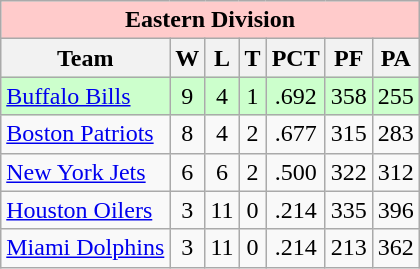<table class="wikitable" style="text-align:center">
<tr bgcolor="#ffcbcb">
<td colspan="7" align="center"><strong>Eastern Division</strong></td>
</tr>
<tr bgcolor="#efefef">
<th>Team</th>
<th>W</th>
<th>L</th>
<th>T</th>
<th>PCT</th>
<th>PF</th>
<th>PA</th>
</tr>
<tr style="background:#ccffcc">
<td align="left"><a href='#'>Buffalo Bills</a></td>
<td>9</td>
<td>4</td>
<td>1</td>
<td>.692</td>
<td>358</td>
<td>255</td>
</tr>
<tr>
<td align="left"><a href='#'>Boston Patriots</a></td>
<td>8</td>
<td>4</td>
<td>2</td>
<td>.677</td>
<td>315</td>
<td>283</td>
</tr>
<tr>
<td align="left"><a href='#'>New York Jets</a></td>
<td>6</td>
<td>6</td>
<td>2</td>
<td>.500</td>
<td>322</td>
<td>312</td>
</tr>
<tr>
<td align="left"><a href='#'>Houston Oilers</a></td>
<td>3</td>
<td>11</td>
<td>0</td>
<td>.214</td>
<td>335</td>
<td>396</td>
</tr>
<tr>
<td align="left"><a href='#'>Miami Dolphins</a></td>
<td>3</td>
<td>11</td>
<td>0</td>
<td>.214</td>
<td>213</td>
<td>362</td>
</tr>
</table>
